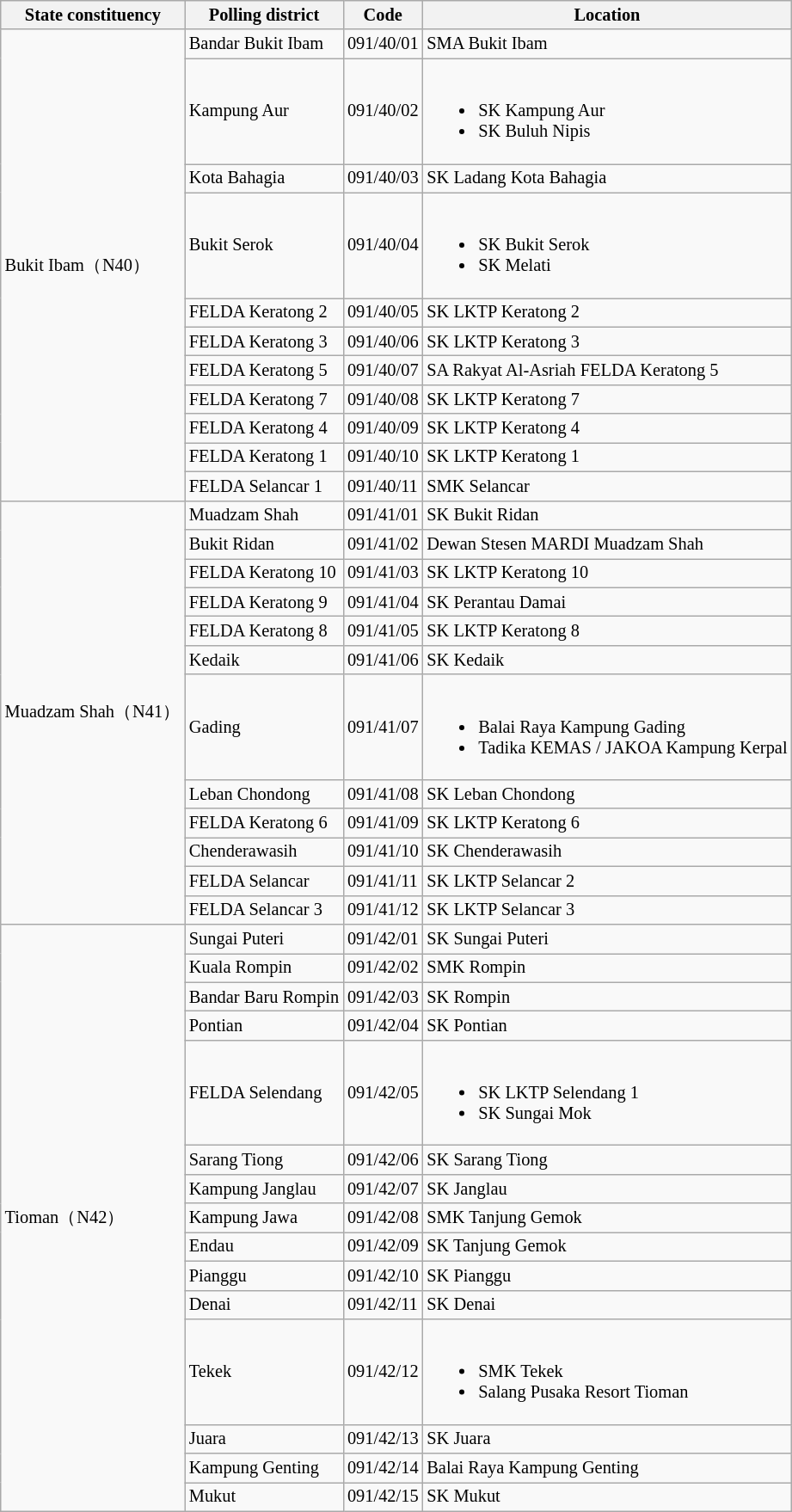<table class="wikitable sortable mw-collapsible" style="white-space:nowrap;font-size:85%">
<tr>
<th>State constituency</th>
<th>Polling district</th>
<th>Code</th>
<th>Location</th>
</tr>
<tr>
<td rowspan="11">Bukit Ibam（N40）</td>
<td>Bandar Bukit Ibam</td>
<td>091/40/01</td>
<td>SMA Bukit Ibam</td>
</tr>
<tr>
<td>Kampung Aur</td>
<td>091/40/02</td>
<td><br><ul><li>SK Kampung Aur</li><li>SK Buluh Nipis</li></ul></td>
</tr>
<tr>
<td>Kota Bahagia</td>
<td>091/40/03</td>
<td>SK Ladang Kota Bahagia</td>
</tr>
<tr>
<td>Bukit Serok</td>
<td>091/40/04</td>
<td><br><ul><li>SK Bukit Serok</li><li>SK Melati</li></ul></td>
</tr>
<tr>
<td>FELDA Keratong 2</td>
<td>091/40/05</td>
<td>SK LKTP Keratong 2</td>
</tr>
<tr>
<td>FELDA Keratong 3</td>
<td>091/40/06</td>
<td>SK LKTP Keratong 3</td>
</tr>
<tr>
<td>FELDA Keratong 5</td>
<td>091/40/07</td>
<td>SA Rakyat Al-Asriah FELDA Keratong 5</td>
</tr>
<tr>
<td>FELDA Keratong 7</td>
<td>091/40/08</td>
<td>SK LKTP Keratong 7</td>
</tr>
<tr>
<td>FELDA Keratong 4</td>
<td>091/40/09</td>
<td>SK LKTP Keratong 4</td>
</tr>
<tr>
<td>FELDA Keratong 1</td>
<td>091/40/10</td>
<td>SK LKTP Keratong 1</td>
</tr>
<tr>
<td>FELDA Selancar 1</td>
<td>091/40/11</td>
<td>SMK Selancar</td>
</tr>
<tr>
<td rowspan="12">Muadzam Shah（N41）</td>
<td>Muadzam Shah</td>
<td>091/41/01</td>
<td>SK Bukit Ridan</td>
</tr>
<tr>
<td>Bukit Ridan</td>
<td>091/41/02</td>
<td>Dewan Stesen MARDI Muadzam Shah</td>
</tr>
<tr>
<td>FELDA Keratong 10</td>
<td>091/41/03</td>
<td>SK LKTP Keratong 10</td>
</tr>
<tr>
<td>FELDA Keratong 9</td>
<td>091/41/04</td>
<td>SK Perantau Damai</td>
</tr>
<tr>
<td>FELDA Keratong 8</td>
<td>091/41/05</td>
<td>SK LKTP Keratong 8</td>
</tr>
<tr>
<td>Kedaik</td>
<td>091/41/06</td>
<td>SK Kedaik</td>
</tr>
<tr>
<td>Gading</td>
<td>091/41/07</td>
<td><br><ul><li>Balai Raya Kampung Gading</li><li>Tadika KEMAS / JAKOA Kampung Kerpal</li></ul></td>
</tr>
<tr>
<td>Leban Chondong</td>
<td>091/41/08</td>
<td>SK Leban Chondong</td>
</tr>
<tr>
<td>FELDA Keratong 6</td>
<td>091/41/09</td>
<td>SK LKTP Keratong 6</td>
</tr>
<tr>
<td>Chenderawasih</td>
<td>091/41/10</td>
<td>SK Chenderawasih</td>
</tr>
<tr>
<td>FELDA Selancar</td>
<td>091/41/11</td>
<td>SK LKTP Selancar 2</td>
</tr>
<tr>
<td>FELDA Selancar 3</td>
<td>091/41/12</td>
<td>SK LKTP Selancar 3</td>
</tr>
<tr>
<td rowspan="15">Tioman（N42）</td>
<td>Sungai Puteri</td>
<td>091/42/01</td>
<td>SK Sungai Puteri</td>
</tr>
<tr>
<td>Kuala Rompin</td>
<td>091/42/02</td>
<td>SMK Rompin</td>
</tr>
<tr>
<td>Bandar Baru Rompin</td>
<td>091/42/03</td>
<td>SK Rompin</td>
</tr>
<tr>
<td>Pontian</td>
<td>091/42/04</td>
<td>SK Pontian</td>
</tr>
<tr>
<td>FELDA Selendang</td>
<td>091/42/05</td>
<td><br><ul><li>SK LKTP Selendang 1</li><li>SK Sungai Mok</li></ul></td>
</tr>
<tr>
<td>Sarang Tiong</td>
<td>091/42/06</td>
<td>SK Sarang Tiong</td>
</tr>
<tr>
<td>Kampung Janglau</td>
<td>091/42/07</td>
<td>SK Janglau</td>
</tr>
<tr>
<td>Kampung Jawa</td>
<td>091/42/08</td>
<td>SMK Tanjung Gemok</td>
</tr>
<tr>
<td>Endau</td>
<td>091/42/09</td>
<td>SK Tanjung Gemok</td>
</tr>
<tr>
<td>Pianggu</td>
<td>091/42/10</td>
<td>SK Pianggu</td>
</tr>
<tr>
<td>Denai</td>
<td>091/42/11</td>
<td>SK Denai</td>
</tr>
<tr>
<td>Tekek</td>
<td>091/42/12</td>
<td><br><ul><li>SMK Tekek</li><li>Salang Pusaka Resort Tioman</li></ul></td>
</tr>
<tr>
<td>Juara</td>
<td>091/42/13</td>
<td>SK Juara</td>
</tr>
<tr>
<td>Kampung Genting</td>
<td>091/42/14</td>
<td>Balai Raya Kampung Genting</td>
</tr>
<tr>
<td>Mukut</td>
<td>091/42/15</td>
<td>SK Mukut</td>
</tr>
</table>
